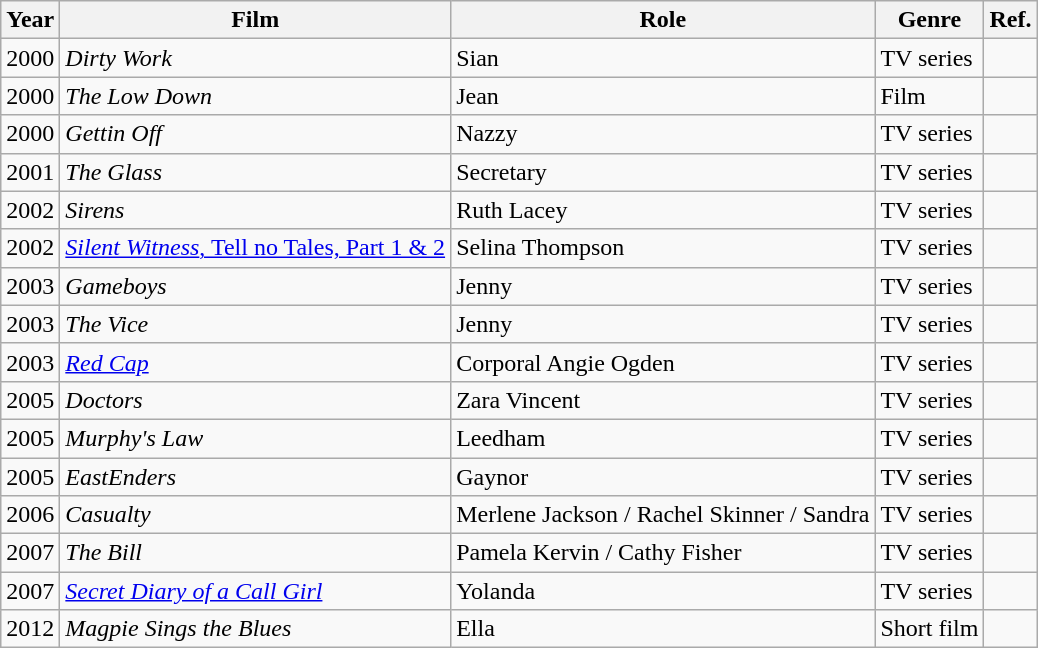<table class="wikitable">
<tr>
<th>Year</th>
<th>Film</th>
<th>Role</th>
<th>Genre</th>
<th>Ref.</th>
</tr>
<tr>
<td>2000</td>
<td><em>Dirty Work</em></td>
<td>Sian</td>
<td>TV series</td>
<td></td>
</tr>
<tr>
<td>2000</td>
<td><em>The Low Down</em></td>
<td>Jean</td>
<td>Film</td>
<td></td>
</tr>
<tr>
<td>2000</td>
<td><em>Gettin Off</em></td>
<td>Nazzy</td>
<td>TV series</td>
<td></td>
</tr>
<tr>
<td>2001</td>
<td><em>The Glass</em></td>
<td>Secretary</td>
<td>TV series</td>
<td></td>
</tr>
<tr>
<td>2002</td>
<td><em>Sirens</em></td>
<td>Ruth Lacey</td>
<td>TV series</td>
<td></td>
</tr>
<tr>
<td>2002</td>
<td><a href='#'><em>Silent Witness</em>, Tell no Tales, Part 1 & 2</a></td>
<td>Selina Thompson</td>
<td>TV series</td>
<td></td>
</tr>
<tr>
<td>2003</td>
<td><em>Gameboys</em></td>
<td>Jenny</td>
<td>TV series</td>
<td></td>
</tr>
<tr>
<td>2003</td>
<td><em>The Vice</em></td>
<td>Jenny</td>
<td>TV series</td>
<td></td>
</tr>
<tr>
<td>2003</td>
<td><em><a href='#'>Red Cap</a></em></td>
<td>Corporal Angie Ogden</td>
<td>TV series</td>
<td></td>
</tr>
<tr>
<td>2005</td>
<td><em>Doctors</em></td>
<td>Zara Vincent</td>
<td>TV series</td>
<td></td>
</tr>
<tr>
<td>2005</td>
<td><em>Murphy's Law</em></td>
<td>Leedham</td>
<td>TV series</td>
<td></td>
</tr>
<tr>
<td>2005</td>
<td><em>EastEnders</em></td>
<td>Gaynor</td>
<td>TV series</td>
<td></td>
</tr>
<tr>
<td>2006</td>
<td><em>Casualty</em></td>
<td>Merlene Jackson / Rachel Skinner / Sandra</td>
<td>TV series</td>
<td></td>
</tr>
<tr>
<td>2007</td>
<td><em>The Bill</em></td>
<td>Pamela Kervin / Cathy Fisher</td>
<td>TV series</td>
<td></td>
</tr>
<tr>
<td>2007</td>
<td><em><a href='#'>Secret Diary of a Call Girl</a></em></td>
<td>Yolanda</td>
<td>TV series</td>
<td></td>
</tr>
<tr>
<td>2012</td>
<td><em>Magpie Sings the Blues</em></td>
<td>Ella</td>
<td>Short film</td>
<td></td>
</tr>
</table>
